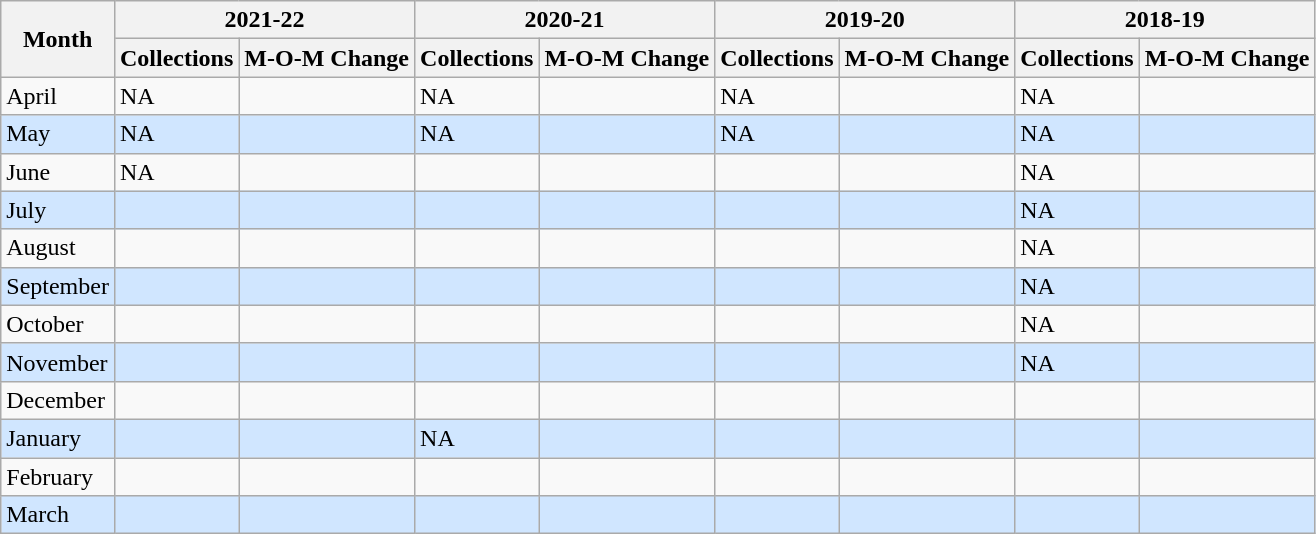<table class="wikitable sortable">
<tr>
<th rowspan="2">Month</th>
<th colspan=2>2021-22</th>
<th colspan=2>2020-21</th>
<th colspan=2>2019-20</th>
<th colspan=2>2018-19</th>
</tr>
<tr>
<th>Collections</th>
<th>M-O-M Change</th>
<th>Collections</th>
<th>M-O-M Change</th>
<th>Collections</th>
<th>M-O-M Change</th>
<th>Collections</th>
<th>M-O-M Change</th>
</tr>
<tr>
<td>April</td>
<td>NA</td>
<td></td>
<td>NA</td>
<td></td>
<td>NA</td>
<td></td>
<td>NA</td>
<td></td>
</tr>
<tr style="background:#D0E6FF">
<td>May</td>
<td>NA</td>
<td></td>
<td>NA</td>
<td></td>
<td>NA</td>
<td></td>
<td>NA</td>
<td></td>
</tr>
<tr>
<td>June</td>
<td>NA</td>
<td></td>
<td></td>
<td></td>
<td></td>
<td></td>
<td>NA</td>
<td></td>
</tr>
<tr style="background:#D0E6FF">
<td>July</td>
<td></td>
<td></td>
<td></td>
<td></td>
<td></td>
<td></td>
<td>NA</td>
<td></td>
</tr>
<tr>
<td>August</td>
<td></td>
<td></td>
<td></td>
<td></td>
<td></td>
<td></td>
<td>NA</td>
<td></td>
</tr>
<tr style="background:#D0E6FF">
<td>September</td>
<td></td>
<td></td>
<td></td>
<td></td>
<td></td>
<td></td>
<td>NA</td>
<td></td>
</tr>
<tr>
<td>October</td>
<td></td>
<td></td>
<td></td>
<td></td>
<td></td>
<td></td>
<td>NA</td>
<td></td>
</tr>
<tr style="background:#D0E6FF">
<td>November</td>
<td></td>
<td></td>
<td></td>
<td></td>
<td></td>
<td></td>
<td>NA</td>
<td></td>
</tr>
<tr>
<td>December</td>
<td></td>
<td></td>
<td></td>
<td></td>
<td></td>
<td></td>
<td></td>
<td></td>
</tr>
<tr style="background:#D0E6FF">
<td>January</td>
<td></td>
<td></td>
<td>NA</td>
<td></td>
<td></td>
<td></td>
<td></td>
<td></td>
</tr>
<tr>
<td>February</td>
<td></td>
<td></td>
<td></td>
<td></td>
<td></td>
<td></td>
<td></td>
<td></td>
</tr>
<tr style="background:#D0E6FF">
<td>March</td>
<td></td>
<td></td>
<td></td>
<td></td>
<td></td>
<td></td>
<td></td>
<td></td>
</tr>
</table>
